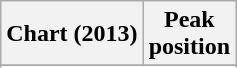<table class="wikitable sortable">
<tr>
<th>Chart (2013)</th>
<th>Peak<br>position</th>
</tr>
<tr>
</tr>
<tr>
</tr>
<tr>
</tr>
<tr>
</tr>
<tr>
</tr>
</table>
